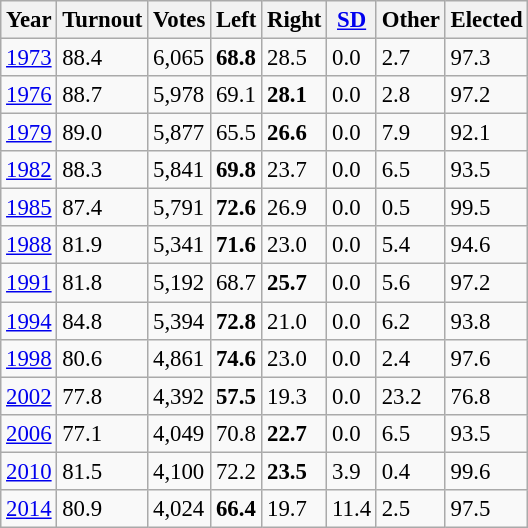<table class="wikitable sortable" style="font-size: 95%;">
<tr>
<th>Year</th>
<th>Turnout</th>
<th>Votes</th>
<th>Left</th>
<th>Right</th>
<th><a href='#'>SD</a></th>
<th>Other</th>
<th>Elected</th>
</tr>
<tr>
<td><a href='#'>1973</a></td>
<td>88.4</td>
<td>6,065</td>
<td><strong>68.8</strong></td>
<td>28.5</td>
<td>0.0</td>
<td>2.7</td>
<td>97.3</td>
</tr>
<tr>
<td><a href='#'>1976</a></td>
<td>88.7</td>
<td>5,978</td>
<td>69.1</td>
<td><strong>28.1</strong></td>
<td>0.0</td>
<td>2.8</td>
<td>97.2</td>
</tr>
<tr>
<td><a href='#'>1979</a></td>
<td>89.0</td>
<td>5,877</td>
<td>65.5</td>
<td><strong>26.6</strong></td>
<td>0.0</td>
<td>7.9</td>
<td>92.1</td>
</tr>
<tr>
<td><a href='#'>1982</a></td>
<td>88.3</td>
<td>5,841</td>
<td><strong>69.8</strong></td>
<td>23.7</td>
<td>0.0</td>
<td>6.5</td>
<td>93.5</td>
</tr>
<tr>
<td><a href='#'>1985</a></td>
<td>87.4</td>
<td>5,791</td>
<td><strong>72.6</strong></td>
<td>26.9</td>
<td>0.0</td>
<td>0.5</td>
<td>99.5</td>
</tr>
<tr>
<td><a href='#'>1988</a></td>
<td>81.9</td>
<td>5,341</td>
<td><strong>71.6</strong></td>
<td>23.0</td>
<td>0.0</td>
<td>5.4</td>
<td>94.6</td>
</tr>
<tr>
<td><a href='#'>1991</a></td>
<td>81.8</td>
<td>5,192</td>
<td>68.7</td>
<td><strong>25.7</strong></td>
<td>0.0</td>
<td>5.6</td>
<td>97.2</td>
</tr>
<tr>
<td><a href='#'>1994</a></td>
<td>84.8</td>
<td>5,394</td>
<td><strong>72.8</strong></td>
<td>21.0</td>
<td>0.0</td>
<td>6.2</td>
<td>93.8</td>
</tr>
<tr>
<td><a href='#'>1998</a></td>
<td>80.6</td>
<td>4,861</td>
<td><strong>74.6</strong></td>
<td>23.0</td>
<td>0.0</td>
<td>2.4</td>
<td>97.6</td>
</tr>
<tr>
<td><a href='#'>2002</a></td>
<td>77.8</td>
<td>4,392</td>
<td><strong>57.5</strong></td>
<td>19.3</td>
<td>0.0</td>
<td>23.2</td>
<td>76.8</td>
</tr>
<tr>
<td><a href='#'>2006</a></td>
<td>77.1</td>
<td>4,049</td>
<td>70.8</td>
<td><strong>22.7</strong></td>
<td>0.0</td>
<td>6.5</td>
<td>93.5</td>
</tr>
<tr>
<td><a href='#'>2010</a></td>
<td>81.5</td>
<td>4,100</td>
<td>72.2</td>
<td><strong>23.5</strong></td>
<td>3.9</td>
<td>0.4</td>
<td>99.6</td>
</tr>
<tr>
<td><a href='#'>2014</a></td>
<td>80.9</td>
<td>4,024</td>
<td><strong>66.4</strong></td>
<td>19.7</td>
<td>11.4</td>
<td>2.5</td>
<td>97.5</td>
</tr>
</table>
